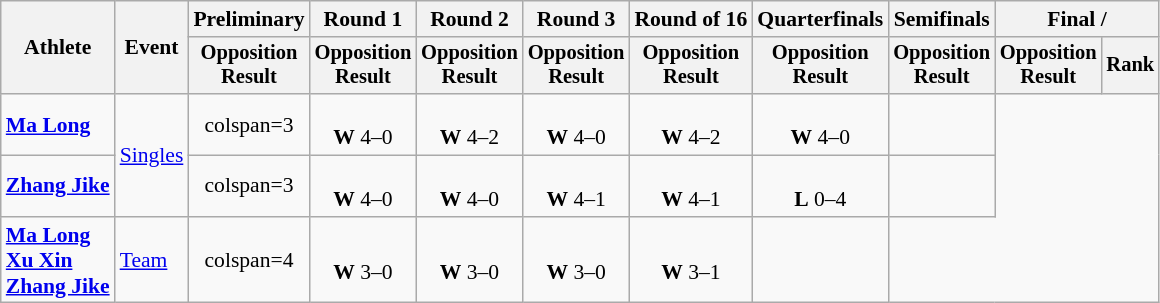<table class="wikitable" style="font-size:90%;">
<tr>
<th rowspan=2>Athlete</th>
<th rowspan=2>Event</th>
<th>Preliminary</th>
<th>Round 1</th>
<th>Round 2</th>
<th>Round 3</th>
<th>Round of 16</th>
<th>Quarterfinals</th>
<th>Semifinals</th>
<th colspan=2>Final / </th>
</tr>
<tr style="font-size:95%">
<th>Opposition<br>Result</th>
<th>Opposition<br>Result</th>
<th>Opposition<br>Result</th>
<th>Opposition<br>Result</th>
<th>Opposition<br>Result</th>
<th>Opposition<br>Result</th>
<th>Opposition<br>Result</th>
<th>Opposition<br>Result</th>
<th>Rank</th>
</tr>
<tr align=center>
<td align=left><strong><a href='#'>Ma Long</a></strong></td>
<td align=left rowspan=2><a href='#'>Singles</a></td>
<td>colspan=3 </td>
<td><br><strong>W</strong> 4–0</td>
<td><br><strong>W</strong> 4–2</td>
<td><br><strong>W</strong> 4–0</td>
<td><br><strong>W</strong> 4–2</td>
<td><br><strong>W</strong> 4–0</td>
<td></td>
</tr>
<tr align=center>
<td align=left><strong><a href='#'>Zhang Jike</a></strong></td>
<td>colspan=3 </td>
<td><br><strong>W</strong> 4–0</td>
<td><br><strong>W</strong> 4–0</td>
<td><br><strong>W</strong> 4–1</td>
<td><br><strong>W</strong> 4–1</td>
<td><br><strong>L</strong> 0–4</td>
<td></td>
</tr>
<tr align=center>
<td align=left><strong><a href='#'>Ma Long</a><br><a href='#'>Xu Xin</a><br><a href='#'>Zhang Jike</a></strong></td>
<td align=left><a href='#'>Team</a></td>
<td>colspan=4 </td>
<td><br><strong>W</strong> 3–0</td>
<td><br><strong>W</strong> 3–0</td>
<td><br><strong>W</strong> 3–0</td>
<td><br><strong>W</strong> 3–1</td>
<td></td>
</tr>
</table>
